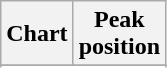<table class="wikitable plainrowheaders sortable" style="text-align:left;">
<tr>
<th>Chart</th>
<th>Peak<br>position</th>
</tr>
<tr>
</tr>
<tr>
</tr>
</table>
